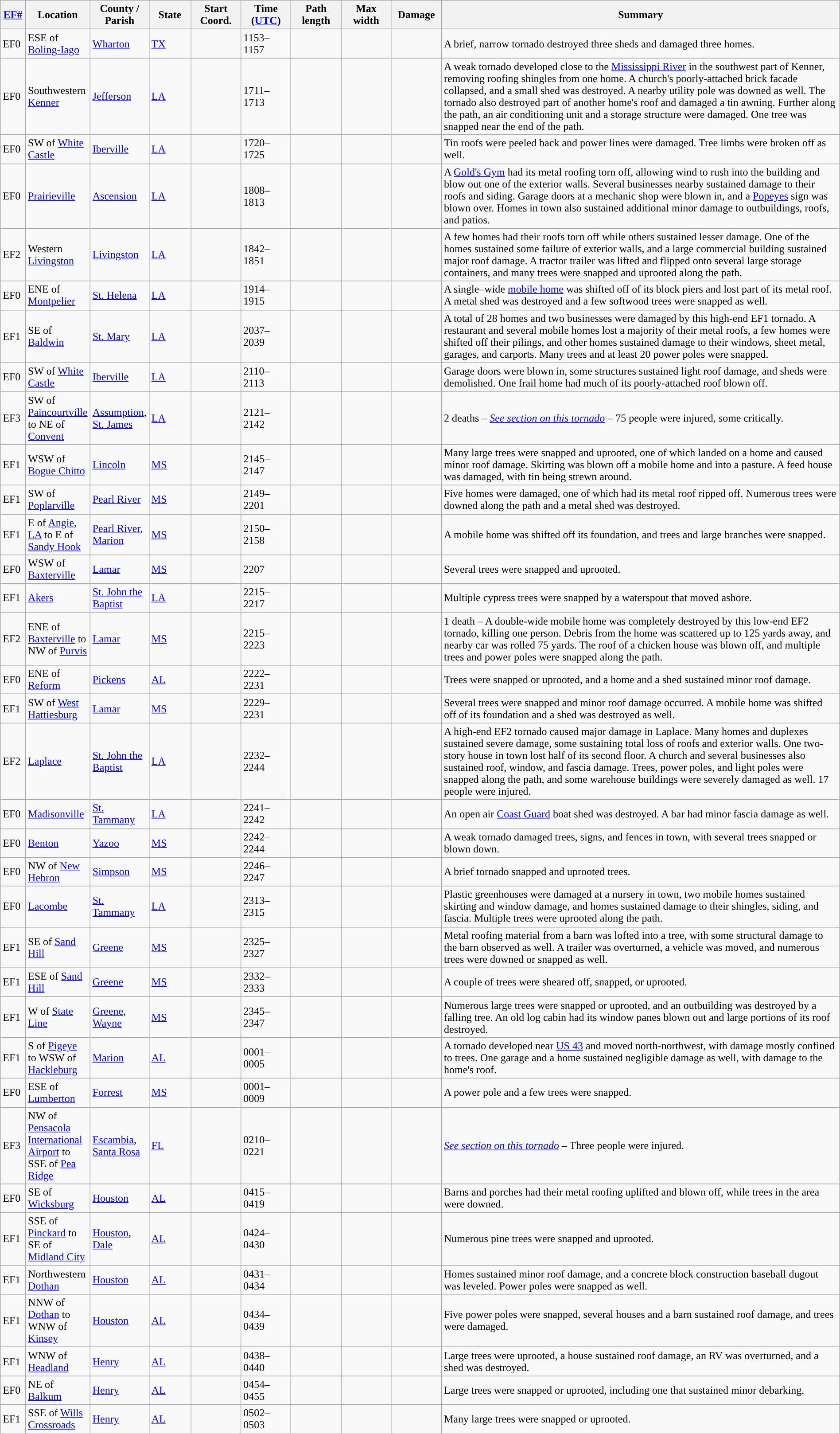<table class="wikitable sortable" style="width:100%;">
<tr>
<th scope="col"  style="width:3%; text-align:center;"><a href='#'>EF#</a></th>
<th scope="col"  style="width:7%; text-align:center;" class="unsortable">Location</th>
<th scope="col"  style="width:6%; text-align:center;" class="unsortable">County / Parish</th>
<th scope="col"  style="width:5%; text-align:center;">State</th>
<th scope="col"  style="width:6%; text-align:center;">Start Coord.</th>
<th scope="col"  style="width:6%; text-align:center;">Time (<a href='#'>UTC</a>)</th>
<th scope="col"  style="width:6%; text-align:center;">Path length</th>
<th scope="col"  style="width:6%; text-align:center;">Max width</th>
<th scope="col"  style="width:6%; text-align:center;">Damage</th>
<th scope="col" class="unsortable" style="width:48%; text-align:center;">Summary</th>
</tr>
<tr>
<td>EF0</td>
<td>ESE of <a href='#'>Boling-Iago</a></td>
<td><a href='#'>Wharton</a></td>
<td><a href='#'>TX</a></td>
<td></td>
<td>1153–1157</td>
<td></td>
<td></td>
<td></td>
<td>A brief, narrow tornado destroyed three sheds and damaged three homes.</td>
</tr>
<tr>
<td>EF0</td>
<td>Southwestern <a href='#'>Kenner</a></td>
<td><a href='#'>Jefferson</a></td>
<td><a href='#'>LA</a></td>
<td></td>
<td>1711–1713</td>
<td></td>
<td></td>
<td></td>
<td>A weak tornado developed close to the <a href='#'>Mississippi River</a> in the southwest part of Kenner, removing roofing shingles from one home. A church's poorly-attached brick facade collapsed, and a small shed was destroyed. A nearby utility pole was downed as well. The tornado also destroyed part of another home's roof and damaged a tin awning. Further along the path, an air conditioning unit and a storage structure were damaged. One tree was snapped near the end of the path.</td>
</tr>
<tr>
<td>EF0</td>
<td>SW of <a href='#'>White Castle</a></td>
<td><a href='#'>Iberville</a></td>
<td><a href='#'>LA</a></td>
<td></td>
<td>1720–1725</td>
<td></td>
<td></td>
<td></td>
<td>Tin roofs were peeled back and power lines were damaged. Tree limbs were broken off as well.</td>
</tr>
<tr>
<td>EF0</td>
<td><a href='#'>Prairieville</a></td>
<td><a href='#'>Ascension</a></td>
<td><a href='#'>LA</a></td>
<td></td>
<td>1808–1813</td>
<td></td>
<td></td>
<td></td>
<td>A <a href='#'>Gold's Gym</a> had its metal roofing torn off, allowing wind to rush into the building and blow out one of the exterior walls. Several businesses nearby sustained damage to their roofs and siding. Garage doors at a mechanic shop were blown in, and a <a href='#'>Popeyes</a> sign was blown over. Homes in town also sustained additional minor damage to outbuildings, roofs, and patios.</td>
</tr>
<tr>
<td>EF2</td>
<td>Western <a href='#'>Livingston</a></td>
<td><a href='#'>Livingston</a></td>
<td><a href='#'>LA</a></td>
<td></td>
<td>1842–1851</td>
<td></td>
<td></td>
<td></td>
<td>A few homes had their roofs torn off while others sustained lesser damage. One of the homes sustained some failure of exterior walls, and a large commercial building sustained major roof damage. A tractor trailer was lifted and flipped onto several large storage containers, and many trees were snapped and uprooted along the path.</td>
</tr>
<tr>
<td>EF0</td>
<td>ENE of <a href='#'>Montpelier</a></td>
<td><a href='#'>St. Helena</a></td>
<td><a href='#'>LA</a></td>
<td></td>
<td>1914–1915</td>
<td></td>
<td></td>
<td></td>
<td>A single–wide <a href='#'>mobile home</a> was shifted off of its block piers and lost part of its metal roof. A metal shed was destroyed and a few softwood trees were snapped as well.</td>
</tr>
<tr>
<td>EF1</td>
<td>SE of <a href='#'>Baldwin</a></td>
<td><a href='#'>St. Mary</a></td>
<td><a href='#'>LA</a></td>
<td></td>
<td>2037–2039</td>
<td></td>
<td></td>
<td></td>
<td>A total of 28 homes and two businesses were damaged by this high-end EF1 tornado. A restaurant and several mobile homes lost a majority of their metal roofs, a few homes were shifted off their pilings, and other homes sustained damage to their windows, sheet metal, garages, and carports. Many trees and at least 20 power poles were snapped.</td>
</tr>
<tr>
<td>EF0</td>
<td>SW of <a href='#'>White Castle</a></td>
<td><a href='#'>Iberville</a></td>
<td><a href='#'>LA</a></td>
<td></td>
<td>2110–2113</td>
<td></td>
<td></td>
<td></td>
<td>Garage doors were blown in, some structures sustained light roof damage, and sheds were demolished. One frail home had much of its poorly-attached roof blown off.</td>
</tr>
<tr>
<td>EF3</td>
<td>SW of <a href='#'>Paincourtville</a> to NE of <a href='#'>Convent</a></td>
<td><a href='#'>Assumption</a>, <a href='#'>St. James</a></td>
<td><a href='#'>LA</a></td>
<td></td>
<td>2121–2142</td>
<td></td>
<td></td>
<td></td>
<td>2 deaths – <em><a href='#'>See section on this tornado</a></em> – 75 people were injured, some critically.</td>
</tr>
<tr>
<td>EF1</td>
<td>WSW of <a href='#'>Bogue Chitto</a></td>
<td><a href='#'>Lincoln</a></td>
<td><a href='#'>MS</a></td>
<td></td>
<td>2145–2147</td>
<td></td>
<td></td>
<td></td>
<td>Many large trees were snapped and uprooted, one of which landed on a home and caused minor roof damage. Skirting was blown off a mobile home and into a pasture. A feed house was damaged, with tin being strewn around.</td>
</tr>
<tr>
<td>EF1</td>
<td>SW of <a href='#'>Poplarville</a></td>
<td><a href='#'>Pearl River</a></td>
<td><a href='#'>MS</a></td>
<td></td>
<td>2149–2201</td>
<td></td>
<td></td>
<td></td>
<td>Five homes were damaged, one of which had its metal roof ripped off. Numerous trees were downed along the path and a metal shed was destroyed.</td>
</tr>
<tr>
<td>EF1</td>
<td>E of <a href='#'>Angie, LA</a> to E of <a href='#'>Sandy Hook</a></td>
<td><a href='#'>Pearl River</a>, <a href='#'>Marion</a></td>
<td><a href='#'>MS</a></td>
<td></td>
<td>2150–2158</td>
<td></td>
<td></td>
<td></td>
<td>A mobile home was shifted off its foundation, and trees and large branches were snapped.</td>
</tr>
<tr>
<td>EF0</td>
<td>WSW of <a href='#'>Baxterville</a></td>
<td><a href='#'>Lamar</a></td>
<td><a href='#'>MS</a></td>
<td></td>
<td>2207</td>
<td></td>
<td></td>
<td></td>
<td>Several trees were snapped and uprooted.</td>
</tr>
<tr>
<td>EF1</td>
<td><a href='#'>Akers</a></td>
<td><a href='#'>St. John the Baptist</a></td>
<td><a href='#'>LA</a></td>
<td></td>
<td>2215–2217</td>
<td></td>
<td></td>
<td></td>
<td>Multiple cypress trees were snapped by a waterspout that moved ashore.</td>
</tr>
<tr>
<td>EF2</td>
<td>ENE of <a href='#'>Baxterville</a> to NW of <a href='#'>Purvis</a></td>
<td><a href='#'>Lamar</a></td>
<td><a href='#'>MS</a></td>
<td></td>
<td>2215–2223</td>
<td></td>
<td></td>
<td></td>
<td>1 death – A double-wide mobile home was completely destroyed by this low-end EF2 tornado, killing one person. Debris from the home was scattered up to 125 yards away, and nearby car was rolled 75 yards. The roof of a chicken house was blown off, and multiple trees and power poles were snapped along the path.</td>
</tr>
<tr>
<td>EF0</td>
<td>ENE of <a href='#'>Reform</a></td>
<td><a href='#'>Pickens</a></td>
<td><a href='#'>AL</a></td>
<td></td>
<td>2222–2231</td>
<td></td>
<td></td>
<td></td>
<td>Trees were snapped or uprooted, and a home and a shed sustained minor roof damage.</td>
</tr>
<tr>
<td>EF1</td>
<td>SW of <a href='#'>West Hattiesburg</a></td>
<td><a href='#'>Lamar</a></td>
<td><a href='#'>MS</a></td>
<td></td>
<td>2229–2231</td>
<td></td>
<td></td>
<td></td>
<td>Several trees were snapped and minor roof damage occurred. A mobile home was shifted off of its foundation and a shed was destroyed as well.</td>
</tr>
<tr>
<td>EF2</td>
<td><a href='#'>Laplace</a></td>
<td><a href='#'>St. John the Baptist</a></td>
<td><a href='#'>LA</a></td>
<td></td>
<td>2232–2244</td>
<td></td>
<td></td>
<td></td>
<td>A high-end EF2 tornado caused major damage in Laplace. Many homes and duplexes sustained severe damage, some sustaining total loss of roofs and exterior walls. One two-story house in town lost half of its second floor. A church and several businesses also sustained roof, window, and fascia damage. Trees, power poles, and light poles were snapped along the path, and some warehouse buildings were severely damaged as well. 17 people were injured.</td>
</tr>
<tr>
<td>EF0</td>
<td><a href='#'>Madisonville</a></td>
<td><a href='#'>St. Tammany</a></td>
<td><a href='#'>LA</a></td>
<td></td>
<td>2241–2242</td>
<td></td>
<td></td>
<td></td>
<td>An open air <a href='#'>Coast Guard</a> boat shed was destroyed. A bar had minor fascia damage as well.</td>
</tr>
<tr>
<td>EF0</td>
<td><a href='#'>Benton</a></td>
<td><a href='#'>Yazoo</a></td>
<td><a href='#'>MS</a></td>
<td></td>
<td>2242–2244</td>
<td></td>
<td></td>
<td></td>
<td>A weak tornado damaged trees, signs, and fences in town, with several trees snapped or blown down.</td>
</tr>
<tr>
<td>EF0</td>
<td>NW of <a href='#'>New Hebron</a></td>
<td><a href='#'>Simpson</a></td>
<td><a href='#'>MS</a></td>
<td></td>
<td>2246–2247</td>
<td></td>
<td></td>
<td></td>
<td>A brief tornado snapped and uprooted trees.</td>
</tr>
<tr>
<td>EF0</td>
<td><a href='#'>Lacombe</a></td>
<td><a href='#'>St. Tammany</a></td>
<td><a href='#'>LA</a></td>
<td></td>
<td>2313–2315</td>
<td></td>
<td></td>
<td></td>
<td>Plastic greenhouses were damaged at a nursery in town, two mobile homes sustained skirting and window damage, and homes sustained damage to their shingles, siding, and fascia. Multiple trees were uprooted along the path.</td>
</tr>
<tr>
<td>EF1</td>
<td>SE of <a href='#'>Sand Hill</a></td>
<td><a href='#'>Greene</a></td>
<td><a href='#'>MS</a></td>
<td></td>
<td>2325–2327</td>
<td></td>
<td></td>
<td></td>
<td>Metal roofing material from a barn was lofted into a tree, with some structural damage to the barn observed as well. A trailer was overturned, a vehicle was moved, and numerous trees were downed or snapped as well.</td>
</tr>
<tr>
<td>EF1</td>
<td>ESE of <a href='#'>Sand Hill</a></td>
<td><a href='#'>Greene</a></td>
<td><a href='#'>MS</a></td>
<td></td>
<td>2332–2333</td>
<td></td>
<td></td>
<td></td>
<td>A couple of trees were sheared off, snapped, or uprooted.</td>
</tr>
<tr>
<td>EF1</td>
<td>W of <a href='#'>State Line</a></td>
<td><a href='#'>Greene</a>, <a href='#'>Wayne</a></td>
<td><a href='#'>MS</a></td>
<td></td>
<td>2345–2347</td>
<td></td>
<td></td>
<td></td>
<td>Numerous large trees were snapped or uprooted, and an outbuilding was destroyed by a falling tree. An old log cabin had its window panes blown out and large portions of its roof destroyed.</td>
</tr>
<tr>
<td>EF1</td>
<td>S of <a href='#'>Pigeye</a> to WSW of <a href='#'>Hackleburg</a></td>
<td><a href='#'>Marion</a></td>
<td><a href='#'>AL</a></td>
<td></td>
<td>0001–0005</td>
<td></td>
<td></td>
<td></td>
<td>A tornado developed near <a href='#'>US 43</a> and moved north-northwest, with damage mostly confined to trees. One garage and a home sustained negligible damage as well, with damage to the home's roof.</td>
</tr>
<tr>
<td>EF0</td>
<td>ESE of <a href='#'>Lumberton</a></td>
<td><a href='#'>Forrest</a></td>
<td><a href='#'>MS</a></td>
<td></td>
<td>0001–0009</td>
<td></td>
<td></td>
<td></td>
<td>A power pole and a few trees were snapped.</td>
</tr>
<tr>
<td>EF3</td>
<td>NW of <a href='#'>Pensacola International Airport</a> to SSE of <a href='#'>Pea Ridge</a></td>
<td><a href='#'>Escambia</a>, <a href='#'>Santa Rosa</a></td>
<td><a href='#'>FL</a></td>
<td></td>
<td>0210–0221</td>
<td></td>
<td></td>
<td></td>
<td><em><a href='#'>See section on this tornado</a></em> – Three people were injured.</td>
</tr>
<tr>
<td>EF0</td>
<td>SE of <a href='#'>Wicksburg</a></td>
<td><a href='#'>Houston</a></td>
<td><a href='#'>AL</a></td>
<td></td>
<td>0415–0419</td>
<td></td>
<td></td>
<td></td>
<td>Barns and porches had their metal roofing uplifted and blown off, while trees in the area were downed.</td>
</tr>
<tr>
<td>EF1</td>
<td>SSE of <a href='#'>Pinckard</a> to SE of <a href='#'>Midland City</a></td>
<td><a href='#'>Houston</a>, <a href='#'>Dale</a></td>
<td><a href='#'>AL</a></td>
<td></td>
<td>0424–0430</td>
<td></td>
<td></td>
<td></td>
<td>Numerous pine trees were snapped and uprooted.</td>
</tr>
<tr>
<td>EF1</td>
<td>Northwestern <a href='#'>Dothan</a></td>
<td><a href='#'>Houston</a></td>
<td><a href='#'>AL</a></td>
<td></td>
<td>0431–0434</td>
<td></td>
<td></td>
<td></td>
<td>Homes sustained minor roof damage, and a concrete block construction baseball dugout was leveled. Power poles were snapped as well.</td>
</tr>
<tr>
<td>EF1</td>
<td>NNW of <a href='#'>Dothan</a> to WNW of <a href='#'>Kinsey</a></td>
<td><a href='#'>Houston</a></td>
<td><a href='#'>AL</a></td>
<td></td>
<td>0434–0439</td>
<td></td>
<td></td>
<td></td>
<td>Five power poles were snapped, several houses and a barn sustained roof damage, and trees were damaged.</td>
</tr>
<tr>
<td>EF1</td>
<td>WNW of <a href='#'>Headland</a></td>
<td><a href='#'>Henry</a></td>
<td><a href='#'>AL</a></td>
<td></td>
<td>0438–0440</td>
<td></td>
<td></td>
<td></td>
<td>Large trees were uprooted, a house sustained roof damage, an RV was overturned, and a shed was destroyed.</td>
</tr>
<tr>
<td>EF0</td>
<td>NE of <a href='#'>Balkum</a></td>
<td><a href='#'>Henry</a></td>
<td><a href='#'>AL</a></td>
<td></td>
<td>0454–0455</td>
<td></td>
<td></td>
<td></td>
<td>Large trees were snapped or uprooted, including one that sustained minor debarking.</td>
</tr>
<tr>
<td>EF1</td>
<td>SSE of <a href='#'>Wills Crossroads</a></td>
<td><a href='#'>Henry</a></td>
<td><a href='#'>AL</a></td>
<td></td>
<td>0502–0503</td>
<td></td>
<td></td>
<td></td>
<td>Many large trees were snapped or uprooted.</td>
</tr>
<tr>
</tr>
</table>
